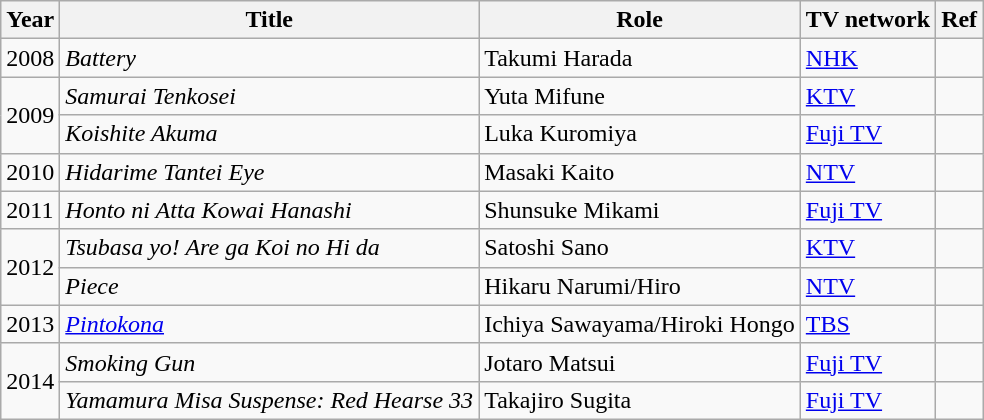<table class="wikitable">
<tr>
<th>Year</th>
<th>Title</th>
<th>Role</th>
<th>TV network</th>
<th>Ref</th>
</tr>
<tr>
<td>2008</td>
<td><em>Battery</em></td>
<td>Takumi Harada</td>
<td><a href='#'>NHK</a></td>
<td></td>
</tr>
<tr>
<td rowspan=2>2009</td>
<td><em>Samurai Tenkosei</em></td>
<td>Yuta Mifune</td>
<td><a href='#'>KTV</a></td>
<td></td>
</tr>
<tr>
<td><em>Koishite Akuma</em></td>
<td>Luka Kuromiya</td>
<td><a href='#'>Fuji TV</a></td>
<td></td>
</tr>
<tr>
<td>2010</td>
<td><em>Hidarime Tantei Eye</em></td>
<td>Masaki Kaito</td>
<td><a href='#'>NTV</a></td>
<td></td>
</tr>
<tr>
<td>2011</td>
<td><em>Honto ni Atta Kowai Hanashi</em></td>
<td>Shunsuke Mikami</td>
<td><a href='#'>Fuji TV</a></td>
<td></td>
</tr>
<tr>
<td rowspan=2>2012</td>
<td><em>Tsubasa yo! Are ga Koi no Hi da</em></td>
<td>Satoshi Sano</td>
<td><a href='#'>KTV</a></td>
<td></td>
</tr>
<tr>
<td><em>Piece</em></td>
<td>Hikaru Narumi/Hiro</td>
<td><a href='#'>NTV</a></td>
<td></td>
</tr>
<tr>
<td>2013</td>
<td><em><a href='#'>Pintokona</a></em></td>
<td>Ichiya Sawayama/Hiroki Hongo</td>
<td><a href='#'>TBS</a></td>
<td></td>
</tr>
<tr>
<td rowspan=2>2014</td>
<td><em>Smoking Gun</em></td>
<td>Jotaro Matsui</td>
<td><a href='#'>Fuji TV</a></td>
<td></td>
</tr>
<tr>
<td><em>Yamamura Misa Suspense: Red Hearse 33</em></td>
<td>Takajiro Sugita</td>
<td><a href='#'>Fuji TV</a></td>
<td></td>
</tr>
</table>
